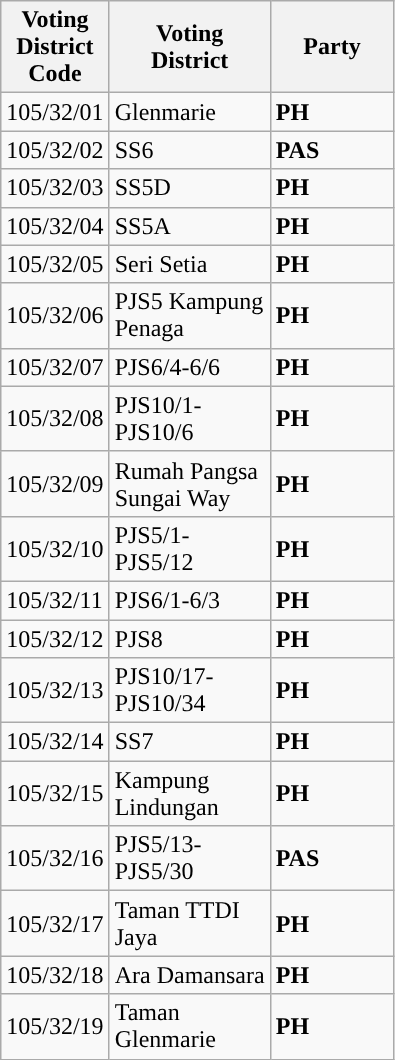<table class ="wikitable sortable">
<tr>
<th style="width:30px;">Voting District Code</th>
<th style="width:100px;">Voting District</th>
<th style="width:75px;">Party</th>
</tr>
<tr>
<td>105/32/01</td>
<td>Glenmarie</td>
<td><strong>PH</strong></td>
</tr>
<tr>
<td>105/32/02</td>
<td>SS6</td>
<td><strong>PAS</strong></td>
</tr>
<tr>
<td>105/32/03</td>
<td>SS5D</td>
<td><strong>PH</strong></td>
</tr>
<tr>
<td>105/32/04</td>
<td>SS5A</td>
<td><strong>PH</strong></td>
</tr>
<tr>
<td>105/32/05</td>
<td>Seri Setia</td>
<td><strong>PH</strong></td>
</tr>
<tr>
<td>105/32/06</td>
<td>PJS5 Kampung Penaga</td>
<td><strong>PH</strong></td>
</tr>
<tr>
<td>105/32/07</td>
<td>PJS6/4-6/6</td>
<td><strong>PH</strong></td>
</tr>
<tr>
<td>105/32/08</td>
<td>PJS10/1-PJS10/6</td>
<td><strong>PH</strong></td>
</tr>
<tr>
<td>105/32/09</td>
<td>Rumah Pangsa Sungai Way</td>
<td><strong>PH</strong></td>
</tr>
<tr>
<td>105/32/10</td>
<td>PJS5/1-PJS5/12</td>
<td><strong>PH</strong></td>
</tr>
<tr>
<td>105/32/11</td>
<td>PJS6/1-6/3</td>
<td><strong>PH</strong></td>
</tr>
<tr>
<td>105/32/12</td>
<td>PJS8</td>
<td><strong>PH</strong></td>
</tr>
<tr>
<td>105/32/13</td>
<td>PJS10/17-PJS10/34</td>
<td><strong>PH</strong></td>
</tr>
<tr>
<td>105/32/14</td>
<td>SS7</td>
<td><strong>PH</strong></td>
</tr>
<tr>
<td>105/32/15</td>
<td>Kampung Lindungan</td>
<td><strong>PH</strong></td>
</tr>
<tr>
<td>105/32/16</td>
<td>PJS5/13-PJS5/30</td>
<td><strong>PAS</strong></td>
</tr>
<tr>
<td>105/32/17</td>
<td>Taman TTDI Jaya</td>
<td><strong>PH</strong></td>
</tr>
<tr>
<td>105/32/18</td>
<td>Ara Damansara</td>
<td><strong>PH</strong></td>
</tr>
<tr>
<td>105/32/19</td>
<td>Taman Glenmarie</td>
<td><strong>PH</strong></td>
</tr>
</table>
